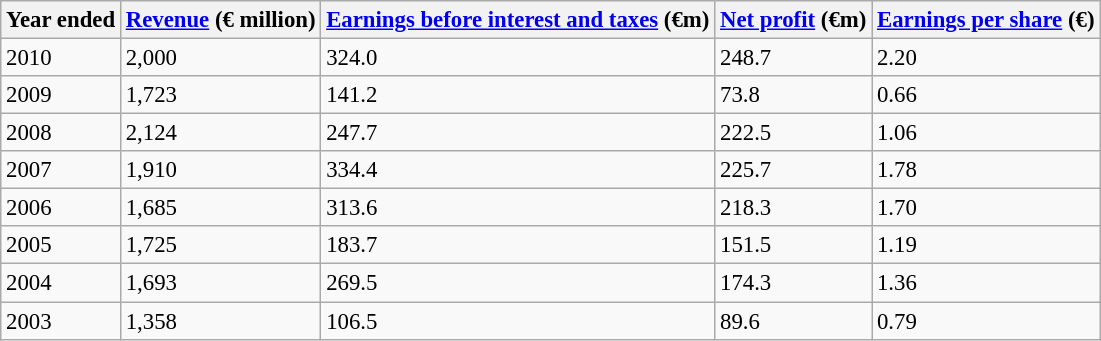<table class="wikitable" style="font-size: 95%;" align="center">
<tr>
<th>Year ended</th>
<th><a href='#'>Revenue</a> (€ million)</th>
<th><a href='#'>Earnings before interest and taxes</a> (€m)</th>
<th><a href='#'>Net profit</a> (€m)</th>
<th><a href='#'>Earnings per share</a> (€)</th>
</tr>
<tr>
<td>2010</td>
<td>2,000</td>
<td>324.0</td>
<td>248.7</td>
<td>2.20</td>
</tr>
<tr>
<td>2009</td>
<td>1,723</td>
<td>141.2</td>
<td>73.8</td>
<td>0.66</td>
</tr>
<tr>
<td>2008</td>
<td>2,124</td>
<td>247.7</td>
<td>222.5</td>
<td>1.06</td>
</tr>
<tr>
<td>2007</td>
<td>1,910</td>
<td>334.4</td>
<td>225.7</td>
<td>1.78</td>
</tr>
<tr>
<td>2006</td>
<td>1,685</td>
<td>313.6</td>
<td>218.3</td>
<td>1.70</td>
</tr>
<tr>
<td>2005</td>
<td>1,725</td>
<td>183.7</td>
<td>151.5</td>
<td>1.19</td>
</tr>
<tr>
<td>2004</td>
<td>1,693</td>
<td>269.5</td>
<td>174.3</td>
<td>1.36</td>
</tr>
<tr>
<td>2003</td>
<td>1,358</td>
<td>106.5</td>
<td>89.6</td>
<td>0.79</td>
</tr>
</table>
